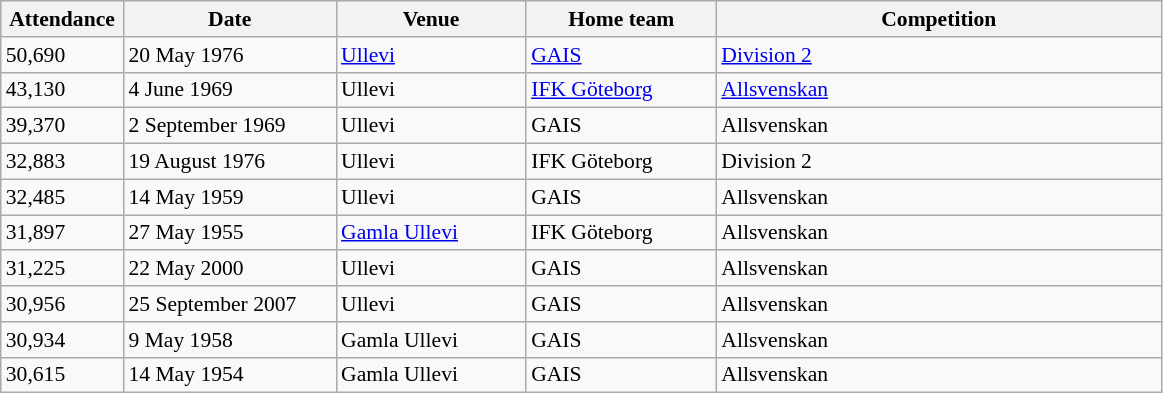<table class="wikitable" style="font-size:90%">
<tr>
<th valign="bottom" width="75">Attendance</th>
<th valign="bottom" width="135">Date</th>
<th valign="bottom" width="120">Venue</th>
<th valign="bottom" width="120">Home team</th>
<th valign="bottom" width="290">Competition</th>
</tr>
<tr>
<td>50,690</td>
<td>20 May 1976</td>
<td><a href='#'>Ullevi</a></td>
<td><a href='#'>GAIS</a></td>
<td><a href='#'>Division 2</a></td>
</tr>
<tr>
<td>43,130</td>
<td>4 June 1969</td>
<td>Ullevi</td>
<td><a href='#'>IFK Göteborg</a></td>
<td><a href='#'>Allsvenskan</a></td>
</tr>
<tr>
<td>39,370</td>
<td>2 September 1969</td>
<td>Ullevi</td>
<td>GAIS</td>
<td>Allsvenskan</td>
</tr>
<tr>
<td>32,883</td>
<td>19 August 1976</td>
<td>Ullevi</td>
<td>IFK Göteborg</td>
<td>Division 2</td>
</tr>
<tr>
<td>32,485</td>
<td>14 May 1959</td>
<td>Ullevi</td>
<td>GAIS</td>
<td>Allsvenskan</td>
</tr>
<tr>
<td>31,897</td>
<td>27 May 1955</td>
<td><a href='#'>Gamla Ullevi</a></td>
<td>IFK Göteborg</td>
<td>Allsvenskan</td>
</tr>
<tr>
<td>31,225</td>
<td>22 May 2000</td>
<td>Ullevi</td>
<td>GAIS</td>
<td>Allsvenskan</td>
</tr>
<tr>
<td>30,956</td>
<td>25 September 2007</td>
<td>Ullevi</td>
<td>GAIS</td>
<td>Allsvenskan</td>
</tr>
<tr>
<td>30,934</td>
<td>9 May 1958</td>
<td>Gamla Ullevi</td>
<td>GAIS</td>
<td>Allsvenskan</td>
</tr>
<tr>
<td>30,615</td>
<td>14 May 1954</td>
<td>Gamla Ullevi</td>
<td>GAIS</td>
<td>Allsvenskan</td>
</tr>
</table>
